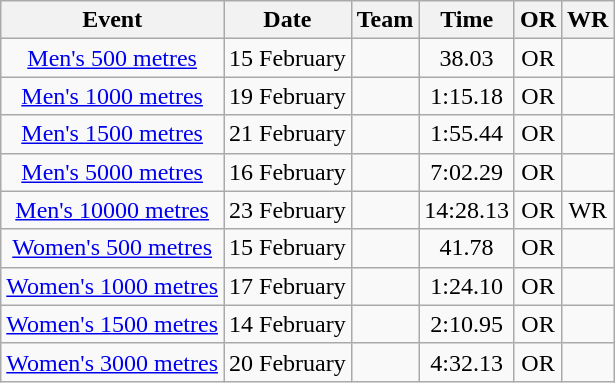<table class="wikitable" style="text-align:center">
<tr>
<th>Event</th>
<th>Date</th>
<th>Team</th>
<th>Time</th>
<th>OR</th>
<th>WR</th>
</tr>
<tr>
<td><a href='#'>Men's 500 metres</a></td>
<td>15 February</td>
<td></td>
<td>38.03</td>
<td>OR</td>
<td></td>
</tr>
<tr>
<td><a href='#'>Men's 1000 metres</a></td>
<td>19 February</td>
<td></td>
<td>1:15.18</td>
<td>OR</td>
<td></td>
</tr>
<tr>
<td><a href='#'>Men's 1500 metres</a></td>
<td>21 February</td>
<td></td>
<td>1:55.44</td>
<td>OR</td>
<td></td>
</tr>
<tr>
<td><a href='#'>Men's 5000 metres</a></td>
<td>16 February</td>
<td></td>
<td>7:02.29</td>
<td>OR</td>
<td></td>
</tr>
<tr>
<td><a href='#'>Men's 10000 metres</a></td>
<td>23 February</td>
<td></td>
<td>14:28.13</td>
<td>OR</td>
<td>WR</td>
</tr>
<tr>
<td><a href='#'>Women's 500 metres</a></td>
<td>15 February</td>
<td></td>
<td>41.78</td>
<td>OR</td>
<td></td>
</tr>
<tr>
<td><a href='#'>Women's 1000 metres</a></td>
<td>17 February</td>
<td></td>
<td>1:24.10</td>
<td>OR</td>
<td></td>
</tr>
<tr>
<td><a href='#'>Women's 1500 metres</a></td>
<td>14 February</td>
<td></td>
<td>2:10.95</td>
<td>OR</td>
<td></td>
</tr>
<tr>
<td><a href='#'>Women's 3000 metres</a></td>
<td>20 February</td>
<td></td>
<td>4:32.13</td>
<td>OR</td>
<td></td>
</tr>
</table>
